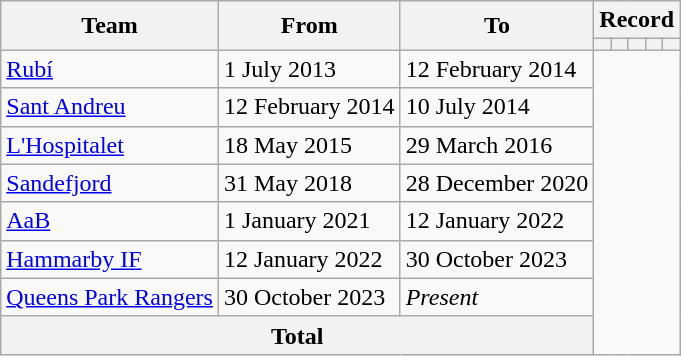<table class=wikitable style="text-align:center">
<tr>
<th rowspan=2>Team</th>
<th rowspan=2>From</th>
<th rowspan=2>To</th>
<th colspan=5>Record</th>
</tr>
<tr>
<th></th>
<th></th>
<th></th>
<th></th>
<th></th>
</tr>
<tr>
<td align=left><a href='#'>Rubí</a></td>
<td align=left>1 July 2013</td>
<td align=left>12 February 2014<br></td>
</tr>
<tr>
<td align=left><a href='#'>Sant Andreu</a></td>
<td align=left>12 February 2014</td>
<td align=left>10 July 2014<br></td>
</tr>
<tr>
<td align=left><a href='#'>L'Hospitalet</a></td>
<td align=left>18 May 2015</td>
<td align=left>29 March 2016<br></td>
</tr>
<tr>
<td align=left><a href='#'>Sandefjord</a></td>
<td align=left>31 May 2018</td>
<td align=left>28 December 2020<br></td>
</tr>
<tr>
<td align=left><a href='#'>AaB</a></td>
<td align=left>1 January 2021</td>
<td align=left>12 January 2022<br></td>
</tr>
<tr>
<td align=left><a href='#'>Hammarby IF</a></td>
<td align=left>12 January 2022</td>
<td align=left>30 October 2023<br></td>
</tr>
<tr>
<td align=left><a href='#'>Queens Park Rangers</a></td>
<td align=left>30 October 2023</td>
<td align=left><em>Present</em><br></td>
</tr>
<tr>
<th colspan=3>Total<br></th>
</tr>
</table>
